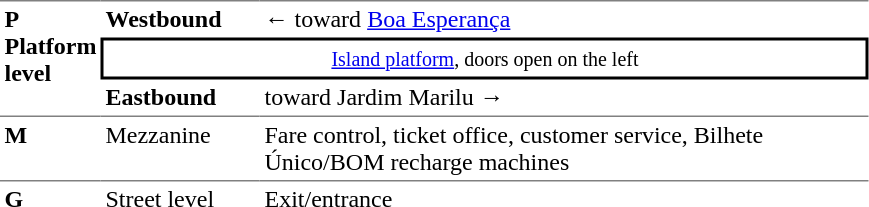<table table border=0 cellspacing=0 cellpadding=3>
<tr>
<td style="border-top:solid 1px gray;border-bottom:solid 1px gray;vertical-align:top;" rowspan=4><strong>P<br>Platform level</strong></td>
</tr>
<tr>
<td style="border-top:solid 1px gray;"><span><strong>Westbound</strong></span></td>
<td style="border-top:solid 1px gray;">←  toward <a href='#'>Boa Esperança</a></td>
</tr>
<tr>
<td style="border-top:solid 2px black;border-right:solid 2px black;border-left:solid 2px black;border-bottom:solid 2px black;text-align:center;" colspan=5><small><a href='#'>Island platform</a>, doors open on the left</small></td>
</tr>
<tr>
<td style="border-bottom:solid 1px gray;"><span><strong>Eastbound</strong></span></td>
<td style="border-bottom:solid 1px gray;"> toward Jardim Marilu →</td>
</tr>
<tr>
<td style="vertical-align:top;"><strong>M</strong></td>
<td style="vertical-align:top;">Mezzanine</td>
<td style="vertical-align:top;">Fare control, ticket office, customer service, Bilhete Único/BOM recharge machines</td>
</tr>
<tr>
<td style="border-top:solid 1px gray;vertical-align:top;" width=50><strong>G</strong></td>
<td style="border-top:solid 1px gray;vertical-align:top;" width=100>Street level</td>
<td style="border-top:solid 1px gray;vertical-align:top;" width=400>Exit/entrance</td>
</tr>
</table>
